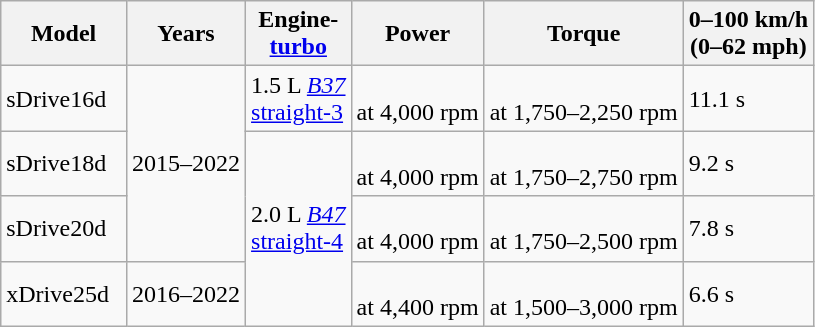<table class="wikitable sortable">
<tr>
<th>Model</th>
<th>Years</th>
<th>Engine-<br> <a href='#'>turbo</a></th>
<th>Power</th>
<th>Torque</th>
<th>0–100 km/h<br> (0–62 mph)</th>
</tr>
<tr>
<td>sDrive16d</td>
<td rowspan="3">2015–2022</td>
<td>1.5 L <a href='#'><em>B37</em></a> <br> <a href='#'>straight-3</a></td>
<td> <br> at 4,000 rpm</td>
<td> <br> at 1,750–2,250 rpm</td>
<td>11.1 s</td>
</tr>
<tr>
<td>sDrive18d</td>
<td rowspan="3">2.0 L <a href='#'><em>B47</em></a> <br> <a href='#'>straight-4</a></td>
<td> <br> at 4,000 rpm</td>
<td> <br> at 1,750–2,750 rpm</td>
<td>9.2 s</td>
</tr>
<tr>
<td>sDrive20d</td>
<td> <br> at 4,000 rpm</td>
<td> <br> at 1,750–2,500 rpm</td>
<td>7.8 s</td>
</tr>
<tr>
<td>xDrive25d  </td>
<td>2016–2022</td>
<td> <br> at 4,400 rpm</td>
<td> <br> at 1,500–3,000 rpm</td>
<td>6.6 s</td>
</tr>
</table>
